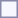<table style="border:1px solid #8888aa; background-color:#f7f8ff; padding:5px; font-size:95%; margin: 0px 12px 12px 0px;">
</table>
